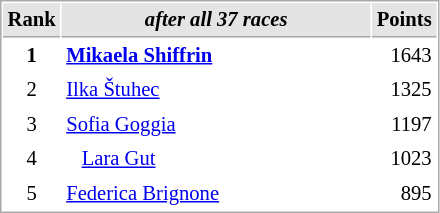<table cellspacing="1" cellpadding="3" style="border:1px solid #aaa; font-size:86%;">
<tr style="background:#e4e4e4;">
<th style="border-bottom:1px solid #aaa; width:10px;">Rank</th>
<th style="border-bottom:1px solid #aaa; width:200px; white-space:nowrap;"><em>after all 37 races</em> </th>
<th style="border-bottom:1px solid #aaa; width:20px;">Points</th>
</tr>
<tr>
<td style="text-align:center;"><strong>1</strong></td>
<td> <strong><a href='#'>Mikaela Shiffrin</a></strong></td>
<td align=right>1643</td>
</tr>
<tr>
<td style="text-align:center;">2</td>
<td> <a href='#'>Ilka Štuhec</a></td>
<td align=right>1325</td>
</tr>
<tr>
<td style="text-align:center;">3</td>
<td> <a href='#'>Sofia Goggia</a></td>
<td align=right>1197</td>
</tr>
<tr>
<td style="text-align:center;">4</td>
<td>   <a href='#'>Lara Gut</a></td>
<td align=right>1023</td>
</tr>
<tr>
<td style="text-align:center;">5</td>
<td> <a href='#'>Federica Brignone</a></td>
<td align=right>895</td>
</tr>
</table>
